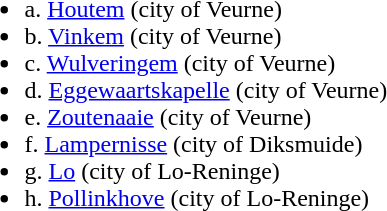<table align="left">
<tr>
<td><br><ul><li>a. <a href='#'>Houtem</a> (city of Veurne)</li><li>b. <a href='#'>Vinkem</a>  (city of Veurne)</li><li>c. <a href='#'>Wulveringem</a> (city of Veurne)</li><li>d. <a href='#'>Eggewaartskapelle</a> (city of Veurne)</li><li>e. <a href='#'>Zoutenaaie</a> (city of Veurne)</li><li>f. <a href='#'>Lampernisse</a> (city of Diksmuide)</li><li>g. <a href='#'>Lo</a> (city of Lo-Reninge)</li><li>h. <a href='#'>Pollinkhove</a> (city of Lo-Reninge)</li></ul></td>
</tr>
</table>
